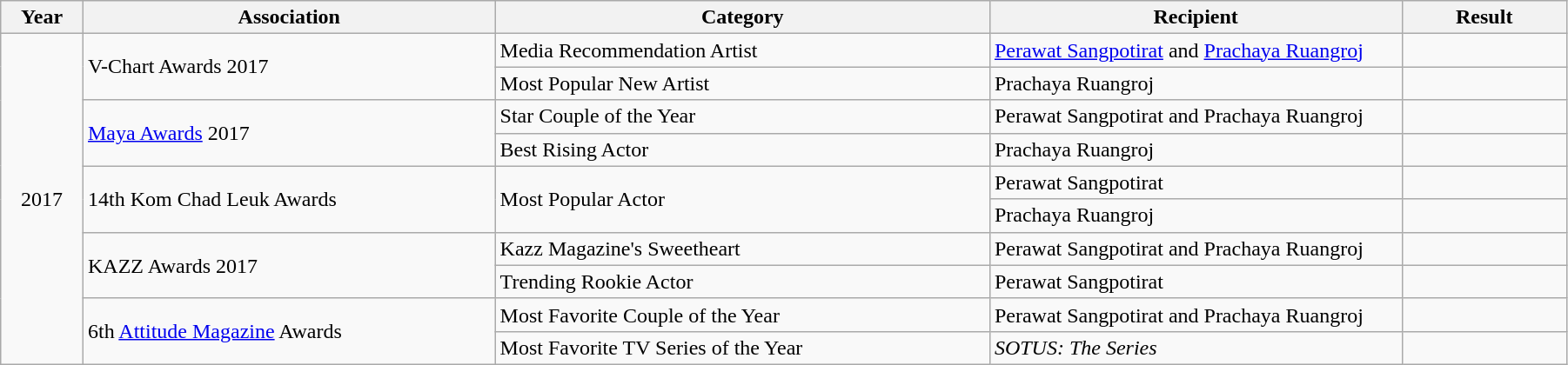<table class=wikitable style="width:95%;">
<tr>
<th width=5%>Year</th>
<th width=25%>Association</th>
<th width=30%>Category</th>
<th width=25%>Recipient</th>
<th width=10%>Result</th>
</tr>
<tr>
<td align="center" rowspan=16>2017</td>
<td rowspan=2>V-Chart Awards 2017</td>
<td>Media Recommendation Artist</td>
<td><a href='#'>Perawat Sangpotirat</a> and <a href='#'>Prachaya Ruangroj</a></td>
<td></td>
</tr>
<tr>
<td>Most Popular New Artist</td>
<td>Prachaya Ruangroj</td>
<td></td>
</tr>
<tr>
<td rowspan=2><a href='#'>Maya Awards</a> 2017</td>
<td>Star Couple of the Year</td>
<td>Perawat Sangpotirat and Prachaya Ruangroj</td>
<td></td>
</tr>
<tr>
<td>Best Rising Actor</td>
<td>Prachaya Ruangroj</td>
<td></td>
</tr>
<tr>
<td rowspan=2>14th Kom Chad Leuk Awards</td>
<td rowspan=2>Most Popular Actor</td>
<td>Perawat Sangpotirat</td>
<td></td>
</tr>
<tr>
<td>Prachaya Ruangroj</td>
<td></td>
</tr>
<tr>
<td rowspan=2>KAZZ Awards 2017</td>
<td>Kazz Magazine's Sweetheart</td>
<td>Perawat Sangpotirat and Prachaya Ruangroj</td>
<td></td>
</tr>
<tr>
<td>Trending Rookie Actor</td>
<td>Perawat Sangpotirat</td>
<td></td>
</tr>
<tr>
<td rowspan=2>6th <a href='#'>Attitude Magazine</a> Awards</td>
<td>Most Favorite Couple of the Year</td>
<td>Perawat Sangpotirat and Prachaya Ruangroj</td>
<td></td>
</tr>
<tr>
<td>Most Favorite TV Series of the Year</td>
<td><em>SOTUS: The Series</em></td>
<td></td>
</tr>
</table>
